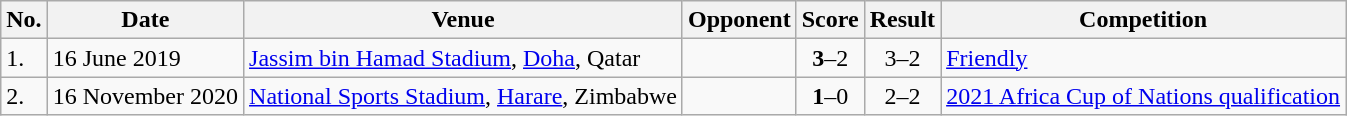<table class="wikitable">
<tr>
<th>No.</th>
<th>Date</th>
<th>Venue</th>
<th>Opponent</th>
<th>Score</th>
<th>Result</th>
<th>Competition</th>
</tr>
<tr>
<td>1.</td>
<td>16 June 2019</td>
<td><a href='#'>Jassim bin Hamad Stadium</a>, <a href='#'>Doha</a>, Qatar</td>
<td></td>
<td align=center><strong>3</strong>–2</td>
<td align=center>3–2</td>
<td><a href='#'>Friendly</a></td>
</tr>
<tr>
<td>2.</td>
<td>16 November 2020</td>
<td><a href='#'>National Sports Stadium</a>, <a href='#'>Harare</a>, Zimbabwe</td>
<td></td>
<td align=center><strong>1</strong>–0</td>
<td align=center>2–2</td>
<td><a href='#'>2021 Africa Cup of Nations qualification</a></td>
</tr>
</table>
